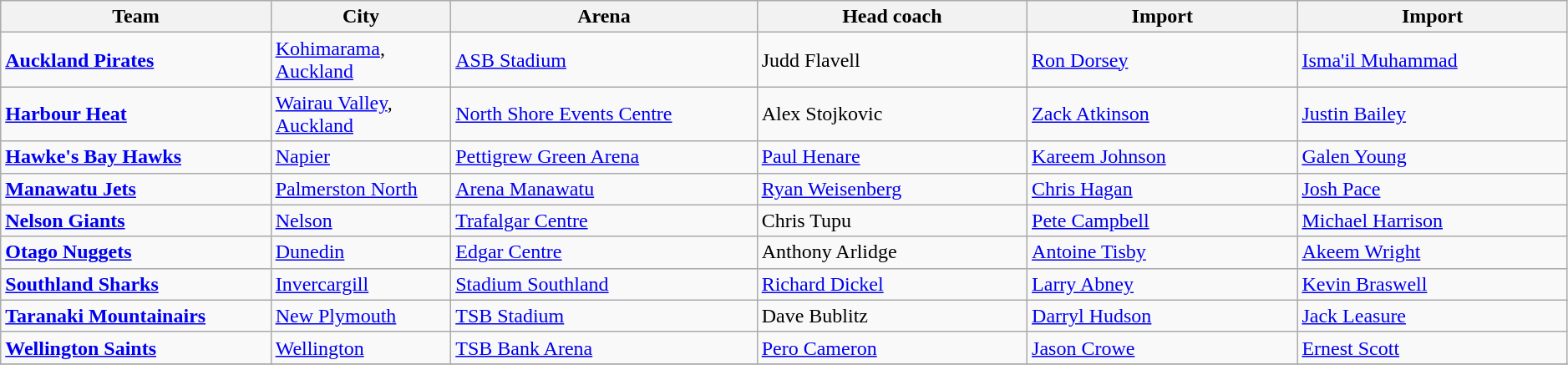<table class="wikitable" style="width:99%; text-align:left">
<tr>
<th style="width:15%">Team</th>
<th style="width:10%">City</th>
<th style="width:17%">Arena</th>
<th style="width:15%">Head coach</th>
<th style="width:15%">Import</th>
<th style="width:15%">Import</th>
</tr>
<tr>
<td><strong><a href='#'>Auckland Pirates</a></strong></td>
<td><a href='#'>Kohimarama</a>, <a href='#'>Auckland</a></td>
<td><a href='#'>ASB Stadium</a></td>
<td> Judd Flavell</td>
<td> <a href='#'>Ron Dorsey</a></td>
<td> <a href='#'>Isma'il Muhammad</a></td>
</tr>
<tr>
<td><strong><a href='#'>Harbour Heat</a></strong></td>
<td><a href='#'>Wairau Valley</a>, <a href='#'>Auckland</a></td>
<td><a href='#'>North Shore Events Centre</a></td>
<td> Alex Stojkovic</td>
<td> <a href='#'>Zack Atkinson</a></td>
<td> <a href='#'>Justin Bailey</a></td>
</tr>
<tr>
<td><strong><a href='#'>Hawke's Bay Hawks</a></strong></td>
<td><a href='#'>Napier</a></td>
<td><a href='#'>Pettigrew Green Arena</a></td>
<td> <a href='#'>Paul Henare</a></td>
<td> <a href='#'>Kareem Johnson</a></td>
<td> <a href='#'>Galen Young</a></td>
</tr>
<tr>
<td><strong><a href='#'>Manawatu Jets</a></strong></td>
<td><a href='#'>Palmerston North</a></td>
<td><a href='#'>Arena Manawatu</a></td>
<td> <a href='#'>Ryan Weisenberg</a></td>
<td> <a href='#'>Chris Hagan</a></td>
<td> <a href='#'>Josh Pace</a></td>
</tr>
<tr>
<td><strong><a href='#'>Nelson Giants</a></strong></td>
<td><a href='#'>Nelson</a></td>
<td><a href='#'>Trafalgar Centre</a></td>
<td> Chris Tupu</td>
<td> <a href='#'>Pete Campbell</a></td>
<td> <a href='#'>Michael Harrison</a></td>
</tr>
<tr>
<td><strong><a href='#'>Otago Nuggets</a></strong></td>
<td><a href='#'>Dunedin</a></td>
<td><a href='#'>Edgar Centre</a></td>
<td> Anthony Arlidge</td>
<td> <a href='#'>Antoine Tisby</a></td>
<td> <a href='#'>Akeem Wright</a></td>
</tr>
<tr>
<td><strong><a href='#'>Southland Sharks</a></strong></td>
<td><a href='#'>Invercargill</a></td>
<td><a href='#'>Stadium Southland</a></td>
<td> <a href='#'>Richard Dickel</a></td>
<td> <a href='#'>Larry Abney</a></td>
<td> <a href='#'>Kevin Braswell</a></td>
</tr>
<tr>
<td><strong><a href='#'>Taranaki Mountainairs</a></strong></td>
<td><a href='#'>New Plymouth</a></td>
<td><a href='#'>TSB Stadium</a></td>
<td> Dave Bublitz</td>
<td> <a href='#'>Darryl Hudson</a></td>
<td> <a href='#'>Jack Leasure</a></td>
</tr>
<tr>
<td><strong><a href='#'>Wellington Saints</a></strong></td>
<td><a href='#'>Wellington</a></td>
<td><a href='#'>TSB Bank Arena</a></td>
<td> <a href='#'>Pero Cameron</a></td>
<td> <a href='#'>Jason Crowe</a></td>
<td> <a href='#'>Ernest Scott</a></td>
</tr>
<tr>
</tr>
</table>
